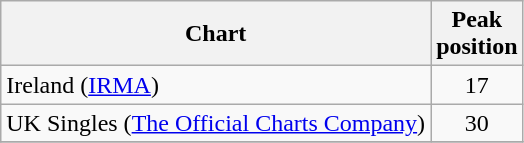<table class="wikitable">
<tr>
<th>Chart</th>
<th>Peak<br>position</th>
</tr>
<tr>
<td>Ireland (<a href='#'>IRMA</a>)</td>
<td align="center">17</td>
</tr>
<tr>
<td>UK Singles (<a href='#'>The Official Charts Company</a>)</td>
<td align="center">30</td>
</tr>
<tr>
</tr>
</table>
